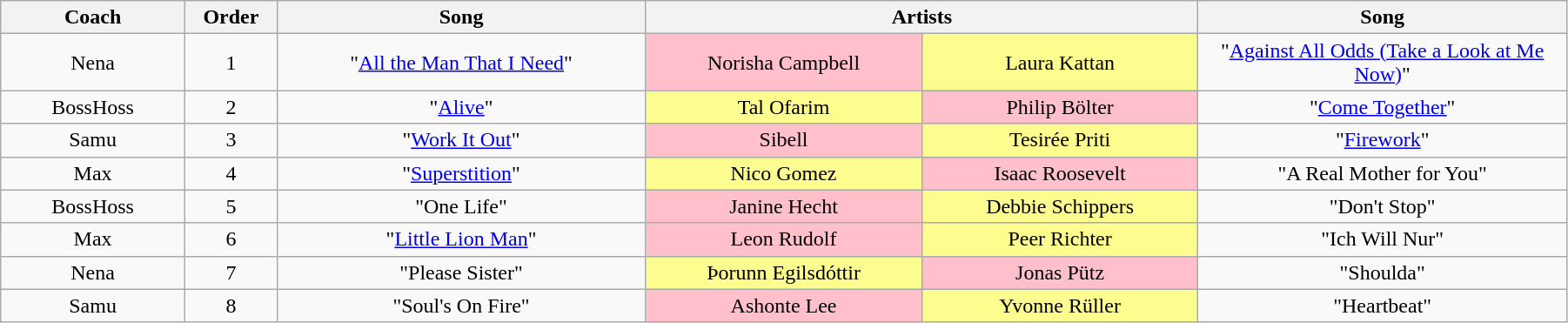<table class="wikitable" style="text-align: center; width:95%;">
<tr>
<th width="10%">Coach</th>
<th width="05%">Order</th>
<th width="20%">Song</th>
<th colspan=2 width="30%">Artists</th>
<th width="20%">Song</th>
</tr>
<tr>
<td>Nena</td>
<td>1</td>
<td>"<a href='#'>All the Man That I Need</a>"</td>
<td width="15%" style="background:pink;">Norisha Campbell</td>
<td width="15%" style="background:#fdfc8f;">Laura Kattan</td>
<td>"<a href='#'>Against All Odds (Take a Look at Me Now)</a>"</td>
</tr>
<tr>
<td>BossHoss</td>
<td>2</td>
<td>"<a href='#'>Alive</a>"</td>
<td width="15%" style="background:#fdfc8f;">Tal Ofarim</td>
<td width="15%" style="background:pink;">Philip Bölter</td>
<td>"<a href='#'>Come Together</a>"</td>
</tr>
<tr>
<td>Samu</td>
<td>3</td>
<td>"<a href='#'>Work It Out</a>"</td>
<td width="15%" style="background:pink;">Sibell</td>
<td width="15%" style="background:#fdfc8f;">Tesirée Priti</td>
<td>"<a href='#'>Firework</a>"</td>
</tr>
<tr>
<td>Max</td>
<td>4</td>
<td>"<a href='#'>Superstition</a>"</td>
<td width="15%" style="background:#fdfc8f;">Nico Gomez</td>
<td width="15%" style="background:pink;">Isaac Roosevelt</td>
<td>"A Real Mother for You"</td>
</tr>
<tr>
<td>BossHoss</td>
<td>5</td>
<td>"One Life"</td>
<td width="15%" style="background:pink;">Janine Hecht</td>
<td width="15%" style="background:#fdfc8f;">Debbie Schippers</td>
<td>"Don't Stop"</td>
</tr>
<tr>
<td>Max</td>
<td>6</td>
<td>"<a href='#'>Little Lion Man</a>"</td>
<td width="15%" style="background:pink;">Leon Rudolf</td>
<td width="15%" style="background:#fdfc8f;">Peer Richter</td>
<td>"Ich Will Nur"</td>
</tr>
<tr>
<td>Nena</td>
<td>7</td>
<td>"Please Sister"</td>
<td width="15%" style="background:#fdfc8f;">Þorunn Egilsdóttir</td>
<td width="15%" style="background:pink;">Jonas Pütz</td>
<td>"Shoulda"</td>
</tr>
<tr>
<td>Samu</td>
<td>8</td>
<td>"Soul's On Fire"</td>
<td width="15%" style="background:pink;">Ashonte Lee</td>
<td width="15%" style="background:#fdfc8f;">Yvonne Rüller</td>
<td>"Heartbeat"</td>
</tr>
</table>
